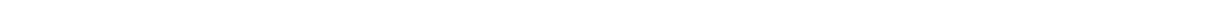<table style="width:88%; text-align:center;">
<tr style="color:white;">
<td style="background:"><strong>16</strong></td>
<td style="background:"><strong>46</strong></td>
<td style="background:"><strong>7</strong></td>
<td style="background:"><strong>71</strong></td>
</tr>
</table>
